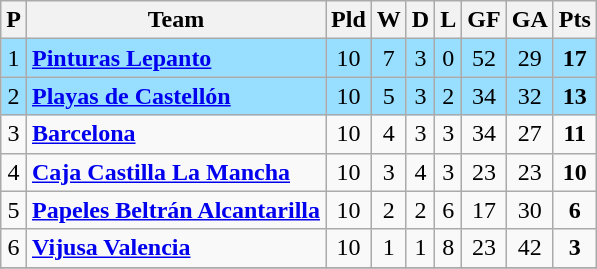<table class="wikitable sortable" style="text-align: center;">
<tr>
<th align="center">P</th>
<th align="center">Team</th>
<th align="center">Pld</th>
<th align="center">W</th>
<th align="center">D</th>
<th align="center">L</th>
<th align="center">GF</th>
<th align="center">GA</th>
<th align="center">Pts</th>
</tr>
<tr ! style="background:#97DEFF;">
<td>1</td>
<td align="left"><strong><a href='#'>Pinturas Lepanto</a></strong></td>
<td>10</td>
<td>7</td>
<td>3</td>
<td>0</td>
<td>52</td>
<td>29</td>
<td><strong>17</strong></td>
</tr>
<tr ! style="background:#97DEFF;">
<td>2</td>
<td align="left"><strong><a href='#'>Playas de Castellón</a></strong></td>
<td>10</td>
<td>5</td>
<td>3</td>
<td>2</td>
<td>34</td>
<td>32</td>
<td><strong>13</strong></td>
</tr>
<tr>
<td>3</td>
<td align="left"><strong><a href='#'>Barcelona</a></strong></td>
<td>10</td>
<td>4</td>
<td>3</td>
<td>3</td>
<td>34</td>
<td>27</td>
<td><strong>11</strong></td>
</tr>
<tr>
<td>4</td>
<td align="left"><strong><a href='#'>Caja Castilla La Mancha</a></strong></td>
<td>10</td>
<td>3</td>
<td>4</td>
<td>3</td>
<td>23</td>
<td>23</td>
<td><strong>10</strong></td>
</tr>
<tr>
<td>5</td>
<td align="left"><strong><a href='#'>Papeles Beltrán Alcantarilla</a></strong></td>
<td>10</td>
<td>2</td>
<td>2</td>
<td>6</td>
<td>17</td>
<td>30</td>
<td><strong>6</strong></td>
</tr>
<tr>
<td>6</td>
<td align="left"><strong><a href='#'>Vijusa Valencia</a></strong></td>
<td>10</td>
<td>1</td>
<td>1</td>
<td>8</td>
<td>23</td>
<td>42</td>
<td><strong>3</strong></td>
</tr>
<tr>
</tr>
</table>
